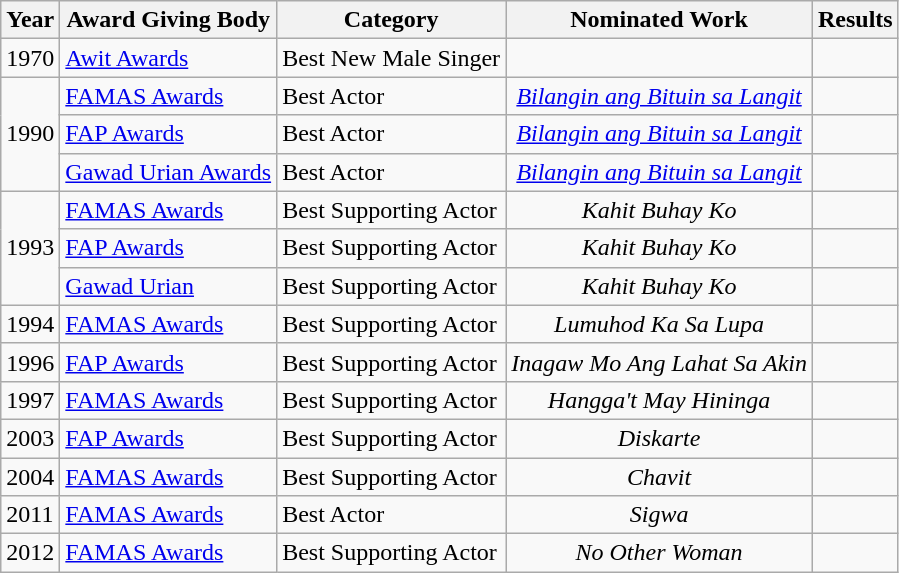<table class="wikitable">
<tr>
<th>Year</th>
<th>Award Giving Body</th>
<th>Category</th>
<th>Nominated Work</th>
<th>Results</th>
</tr>
<tr>
<td>1970</td>
<td><a href='#'>Awit Awards</a></td>
<td>Best New Male Singer</td>
<td></td>
<td></td>
</tr>
<tr>
<td rowspan="3">1990</td>
<td><a href='#'>FAMAS Awards</a></td>
<td>Best Actor</td>
<td align=center><em><a href='#'>Bilangin ang Bituin sa Langit</a></em></td>
<td></td>
</tr>
<tr>
<td><a href='#'>FAP Awards</a></td>
<td>Best Actor</td>
<td align=center><em><a href='#'>Bilangin ang Bituin sa Langit</a></em></td>
<td></td>
</tr>
<tr>
<td><a href='#'>Gawad Urian Awards</a></td>
<td>Best Actor</td>
<td align=center><em><a href='#'>Bilangin ang Bituin sa Langit</a></em></td>
<td></td>
</tr>
<tr>
<td rowspan="3">1993</td>
<td><a href='#'>FAMAS Awards</a></td>
<td>Best Supporting Actor</td>
<td align=center><em>Kahit Buhay Ko</em></td>
<td></td>
</tr>
<tr>
<td><a href='#'>FAP Awards</a></td>
<td>Best Supporting Actor</td>
<td align=center><em>Kahit Buhay Ko</em></td>
<td></td>
</tr>
<tr>
<td><a href='#'>Gawad Urian</a></td>
<td>Best Supporting Actor</td>
<td align=center><em>Kahit Buhay Ko</em></td>
<td></td>
</tr>
<tr>
<td>1994</td>
<td><a href='#'>FAMAS Awards</a></td>
<td>Best Supporting Actor</td>
<td align=center><em>Lumuhod Ka Sa Lupa</em></td>
<td></td>
</tr>
<tr>
<td>1996</td>
<td><a href='#'>FAP Awards</a></td>
<td>Best Supporting Actor</td>
<td align=center><em>Inagaw Mo Ang Lahat Sa Akin</em></td>
<td></td>
</tr>
<tr>
<td>1997</td>
<td><a href='#'>FAMAS Awards</a></td>
<td>Best Supporting Actor</td>
<td align=center><em>Hangga't May Hininga</em></td>
<td></td>
</tr>
<tr>
<td>2003</td>
<td><a href='#'>FAP Awards</a></td>
<td>Best Supporting Actor</td>
<td align=center><em>Diskarte</em></td>
<td></td>
</tr>
<tr>
<td>2004</td>
<td><a href='#'>FAMAS Awards</a></td>
<td>Best Supporting Actor</td>
<td align=center><em>Chavit</em></td>
<td></td>
</tr>
<tr>
<td>2011</td>
<td><a href='#'>FAMAS Awards</a></td>
<td>Best Actor</td>
<td align=center><em>Sigwa</em></td>
<td></td>
</tr>
<tr>
<td>2012</td>
<td><a href='#'>FAMAS Awards</a></td>
<td>Best Supporting Actor</td>
<td align=center><em>No Other Woman</em></td>
<td></td>
</tr>
</table>
